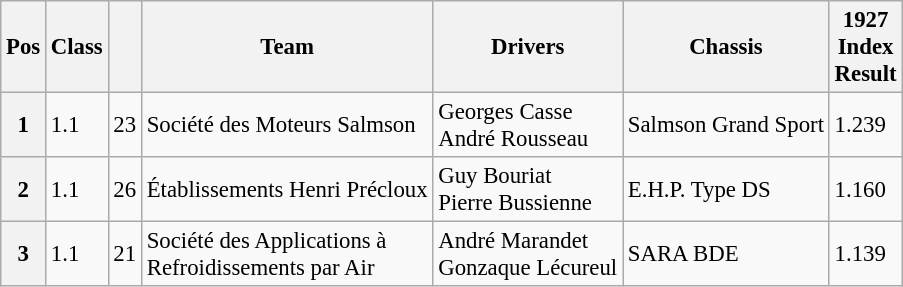<table class="wikitable" style="font-size: 95%;">
<tr>
<th>Pos</th>
<th>Class</th>
<th></th>
<th>Team</th>
<th>Drivers</th>
<th>Chassis</th>
<th>1927<br> Index<br>Result</th>
</tr>
<tr>
<th>1</th>
<td>1.1</td>
<td>23</td>
<td> Société des Moteurs Salmson</td>
<td> Georges Casse<br> André Rousseau</td>
<td>Salmson Grand Sport</td>
<td>1.239</td>
</tr>
<tr>
<th>2</th>
<td>1.1</td>
<td>26</td>
<td> Établissements Henri Précloux</td>
<td> Guy Bouriat<br> Pierre Bussienne</td>
<td>E.H.P. Type DS</td>
<td>1.160</td>
</tr>
<tr>
<th>3</th>
<td>1.1</td>
<td>21</td>
<td> Société des Applications à<br>Refroidissements par Air</td>
<td> André Marandet<br> Gonzaque Lécureul</td>
<td>SARA BDE</td>
<td>1.139</td>
</tr>
</table>
